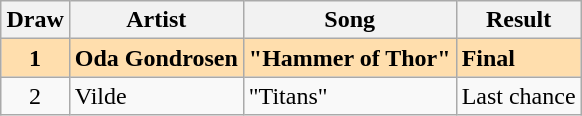<table class="sortable wikitable" style="margin: 1em auto 1em auto">
<tr>
<th scope="col">Draw</th>
<th scope="col">Artist</th>
<th scope="col">Song</th>
<th scope="col">Result</th>
</tr>
<tr style="background: navajowhite; font-weight: bold;">
<td align="center">1</td>
<td>Oda Gondrosen</td>
<td>"Hammer of Thor"</td>
<td>Final</td>
</tr>
<tr>
<td align="center">2</td>
<td>Vilde</td>
<td>"Titans"</td>
<td>Last chance</td>
</tr>
</table>
